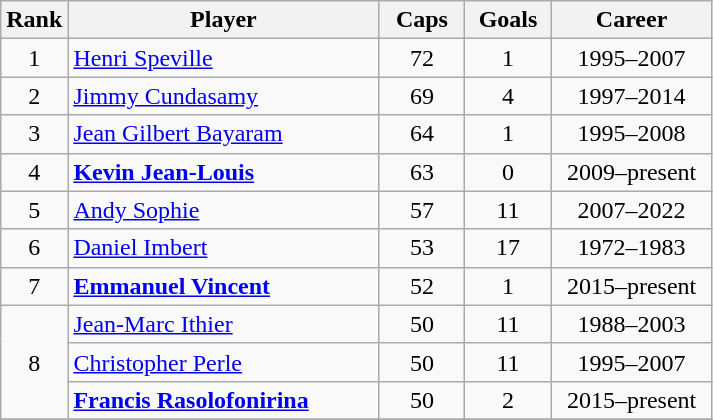<table class="wikitable sortable" style="text-align:center;">
<tr>
<th width=30px>Rank</th>
<th style="width:200px;">Player</th>
<th width=50px>Caps</th>
<th width=50px>Goals</th>
<th style="width:100px;">Career</th>
</tr>
<tr>
<td>1</td>
<td align=left><a href='#'>Henri Speville</a></td>
<td>72</td>
<td>1</td>
<td>1995–2007</td>
</tr>
<tr>
<td>2</td>
<td align=left><a href='#'>Jimmy Cundasamy</a></td>
<td>69</td>
<td>4</td>
<td>1997–2014</td>
</tr>
<tr>
<td>3</td>
<td align=left><a href='#'>Jean Gilbert Bayaram</a></td>
<td>64</td>
<td>1</td>
<td>1995–2008</td>
</tr>
<tr>
<td>4</td>
<td align=left><strong><a href='#'>Kevin Jean-Louis</a></strong></td>
<td>63</td>
<td>0</td>
<td>2009–present</td>
</tr>
<tr>
<td>5</td>
<td align=left><a href='#'>Andy Sophie</a></td>
<td>57</td>
<td>11</td>
<td>2007–2022</td>
</tr>
<tr>
<td>6</td>
<td align=left><a href='#'>Daniel Imbert</a></td>
<td>53</td>
<td>17</td>
<td>1972–1983</td>
</tr>
<tr>
<td>7</td>
<td align=left><strong><a href='#'>Emmanuel Vincent</a></strong></td>
<td>52</td>
<td>1</td>
<td>2015–present</td>
</tr>
<tr>
<td rowspan=3>8</td>
<td align=left><a href='#'>Jean-Marc Ithier</a></td>
<td>50</td>
<td>11</td>
<td>1988–2003</td>
</tr>
<tr>
<td align=left><a href='#'>Christopher Perle</a></td>
<td>50</td>
<td>11</td>
<td>1995–2007</td>
</tr>
<tr>
<td align=left><strong><a href='#'>Francis Rasolofonirina</a></strong></td>
<td>50</td>
<td>2</td>
<td>2015–present</td>
</tr>
<tr>
</tr>
</table>
